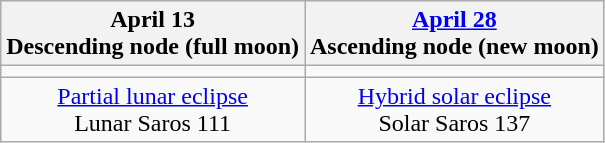<table class="wikitable">
<tr>
<th>April 13<br>Descending node (full moon)</th>
<th><a href='#'>April 28</a><br>Ascending node (new moon)</th>
</tr>
<tr>
<td></td>
<td></td>
</tr>
<tr align=center>
<td><a href='#'>Partial lunar eclipse</a><br>Lunar Saros 111</td>
<td><a href='#'>Hybrid solar eclipse</a><br>Solar Saros 137</td>
</tr>
</table>
